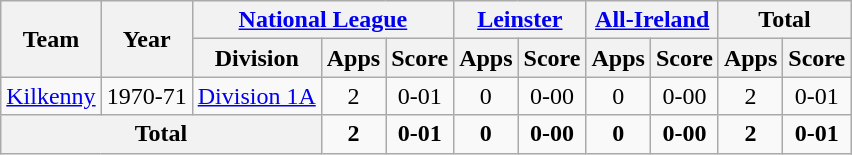<table class="wikitable" style="text-align:center">
<tr>
<th rowspan="2">Team</th>
<th rowspan="2">Year</th>
<th colspan="3"><a href='#'>National League</a></th>
<th colspan="2"><a href='#'>Leinster</a></th>
<th colspan="2"><a href='#'>All-Ireland</a></th>
<th colspan="2">Total</th>
</tr>
<tr>
<th>Division</th>
<th>Apps</th>
<th>Score</th>
<th>Apps</th>
<th>Score</th>
<th>Apps</th>
<th>Score</th>
<th>Apps</th>
<th>Score</th>
</tr>
<tr>
<td rowspan="1"><a href='#'>Kilkenny</a></td>
<td>1970-71</td>
<td rowspan="1"><a href='#'>Division 1A</a></td>
<td>2</td>
<td>0-01</td>
<td>0</td>
<td>0-00</td>
<td>0</td>
<td>0-00</td>
<td>2</td>
<td>0-01</td>
</tr>
<tr>
<th colspan="3">Total</th>
<td><strong>2</strong></td>
<td><strong>0-01</strong></td>
<td><strong>0</strong></td>
<td><strong>0-00</strong></td>
<td><strong>0</strong></td>
<td><strong>0-00</strong></td>
<td><strong>2</strong></td>
<td><strong>0-01</strong></td>
</tr>
</table>
